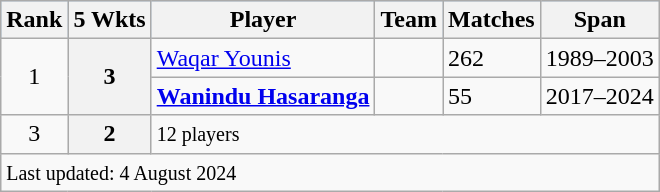<table class="wikitable plainrowheaders sortable">
<tr style="background:#9cf;">
<th>Rank</th>
<th>5 Wkts</th>
<th>Player</th>
<th>Team</th>
<th>Matches</th>
<th>Span</th>
</tr>
<tr>
<td rowspan="2" align="center">1</td>
<th rowspan="2">3</th>
<td><a href='#'>Waqar Younis</a></td>
<td></td>
<td>262</td>
<td>1989–2003</td>
</tr>
<tr>
<td><strong><a href='#'>Wanindu Hasaranga</a></strong></td>
<td></td>
<td>55</td>
<td>2017–2024</td>
</tr>
<tr>
<td align="center">3</td>
<th>2</th>
<td colspan="4"><small>12 players</small></td>
</tr>
<tr class="sortbottom">
<td colspan="6"><small>Last updated: 4 August 2024</small></td>
</tr>
</table>
